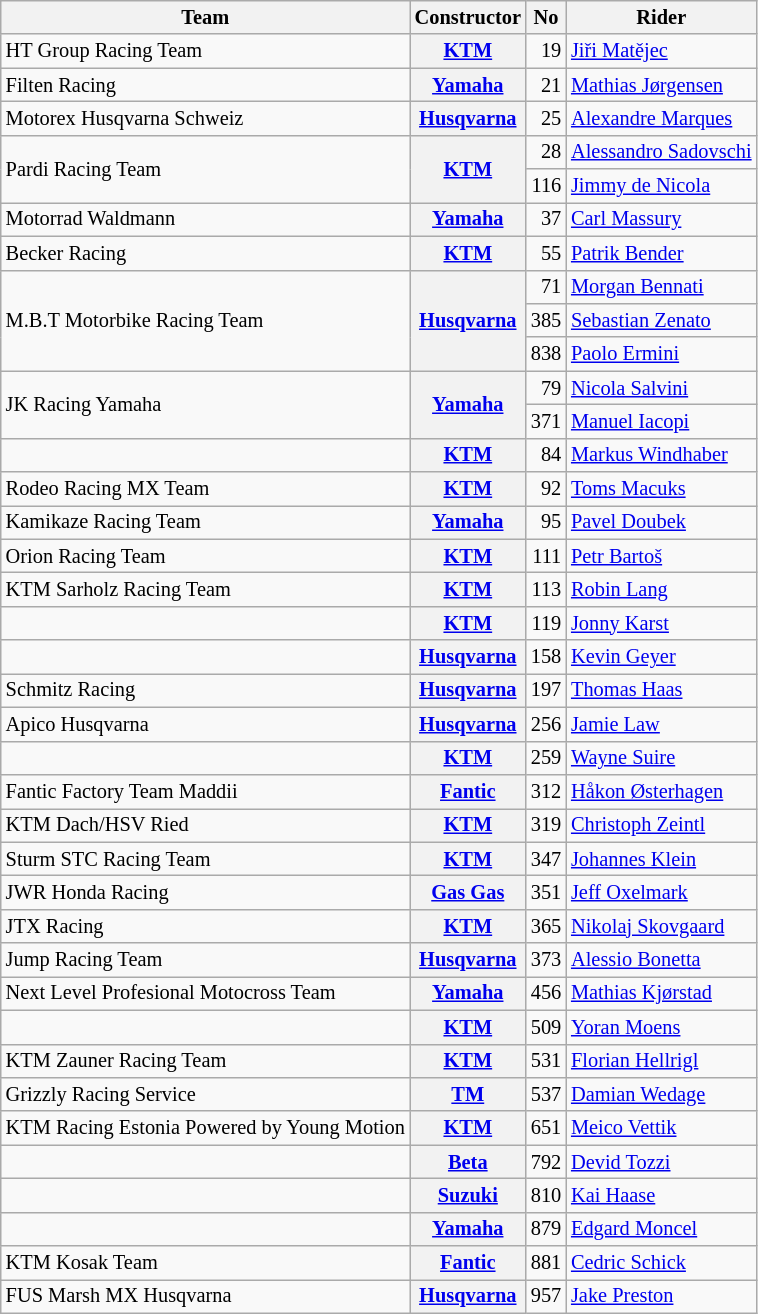<table class="wikitable" style="font-size: 85%;">
<tr>
<th>Team</th>
<th>Constructor</th>
<th>No</th>
<th>Rider</th>
</tr>
<tr>
<td>HT Group Racing Team</td>
<th><a href='#'>KTM</a></th>
<td align="right">19</td>
<td> <a href='#'>Jiři Matějec</a></td>
</tr>
<tr>
<td>Filten Racing</td>
<th><a href='#'>Yamaha</a></th>
<td align="right">21</td>
<td> <a href='#'>Mathias Jørgensen</a></td>
</tr>
<tr>
<td>Motorex Husqvarna Schweiz</td>
<th><a href='#'>Husqvarna</a></th>
<td align="right">25</td>
<td> <a href='#'>Alexandre Marques</a></td>
</tr>
<tr>
<td rowspan=2>Pardi Racing Team</td>
<th rowspan=2><a href='#'>KTM</a></th>
<td align="right">28</td>
<td> <a href='#'>Alessandro Sadovschi</a></td>
</tr>
<tr>
<td align="right">116</td>
<td> <a href='#'>Jimmy de Nicola</a></td>
</tr>
<tr>
<td>Motorrad Waldmann</td>
<th><a href='#'>Yamaha</a></th>
<td align="right">37</td>
<td> <a href='#'>Carl Massury</a></td>
</tr>
<tr>
<td>Becker Racing</td>
<th><a href='#'>KTM</a></th>
<td align="right">55</td>
<td> <a href='#'>Patrik Bender</a></td>
</tr>
<tr>
<td rowspan=3>M.B.T Motorbike Racing Team</td>
<th rowspan=3><a href='#'>Husqvarna</a></th>
<td align="right">71</td>
<td> <a href='#'>Morgan Bennati</a></td>
</tr>
<tr>
<td align="right">385</td>
<td> <a href='#'>Sebastian Zenato</a></td>
</tr>
<tr>
<td align="right">838</td>
<td> <a href='#'>Paolo Ermini</a></td>
</tr>
<tr>
<td rowspan=2>JK Racing Yamaha</td>
<th rowspan=2><a href='#'>Yamaha</a></th>
<td align="right">79</td>
<td> <a href='#'>Nicola Salvini</a></td>
</tr>
<tr>
<td align="right">371</td>
<td> <a href='#'>Manuel Iacopi</a></td>
</tr>
<tr>
<td></td>
<th><a href='#'>KTM</a></th>
<td align="right">84</td>
<td> <a href='#'>Markus Windhaber</a></td>
</tr>
<tr>
<td>Rodeo Racing MX Team</td>
<th><a href='#'>KTM</a></th>
<td align="right">92</td>
<td> <a href='#'>Toms Macuks</a></td>
</tr>
<tr>
<td>Kamikaze Racing Team</td>
<th><a href='#'>Yamaha</a></th>
<td align="right">95</td>
<td> <a href='#'>Pavel Doubek</a></td>
</tr>
<tr>
<td>Orion Racing Team</td>
<th><a href='#'>KTM</a></th>
<td align="right">111</td>
<td> <a href='#'>Petr Bartoš</a></td>
</tr>
<tr>
<td>KTM Sarholz Racing Team</td>
<th><a href='#'>KTM</a></th>
<td align="right">113</td>
<td> <a href='#'>Robin Lang</a></td>
</tr>
<tr>
<td></td>
<th><a href='#'>KTM</a></th>
<td align="right">119</td>
<td> <a href='#'>Jonny Karst</a></td>
</tr>
<tr>
<td></td>
<th><a href='#'>Husqvarna</a></th>
<td align="right">158</td>
<td> <a href='#'>Kevin Geyer</a></td>
</tr>
<tr>
<td>Schmitz Racing</td>
<th><a href='#'>Husqvarna</a></th>
<td align="right">197</td>
<td> <a href='#'>Thomas Haas</a></td>
</tr>
<tr>
<td>Apico Husqvarna</td>
<th><a href='#'>Husqvarna</a></th>
<td align="right">256</td>
<td> <a href='#'>Jamie Law</a></td>
</tr>
<tr>
<td></td>
<th><a href='#'>KTM</a></th>
<td align="right">259</td>
<td> <a href='#'>Wayne Suire</a></td>
</tr>
<tr>
<td>Fantic Factory Team Maddii</td>
<th><a href='#'>Fantic</a></th>
<td align="right">312</td>
<td> <a href='#'>Håkon Østerhagen</a></td>
</tr>
<tr>
<td>KTM Dach/HSV Ried</td>
<th><a href='#'>KTM</a></th>
<td align="right">319</td>
<td> <a href='#'>Christoph Zeintl</a></td>
</tr>
<tr>
<td>Sturm STC Racing Team</td>
<th><a href='#'>KTM</a></th>
<td align="right">347</td>
<td> <a href='#'>Johannes Klein</a></td>
</tr>
<tr>
<td>JWR Honda Racing</td>
<th><a href='#'>Gas Gas</a></th>
<td align="right">351</td>
<td> <a href='#'>Jeff Oxelmark</a></td>
</tr>
<tr>
<td>JTX Racing</td>
<th><a href='#'>KTM</a></th>
<td align="right">365</td>
<td> <a href='#'>Nikolaj Skovgaard</a></td>
</tr>
<tr>
<td>Jump Racing Team</td>
<th><a href='#'>Husqvarna</a></th>
<td align="right">373</td>
<td> <a href='#'>Alessio Bonetta</a></td>
</tr>
<tr>
<td>Next Level Profesional Motocross Team</td>
<th><a href='#'>Yamaha</a></th>
<td align="right">456</td>
<td> <a href='#'>Mathias Kjørstad</a></td>
</tr>
<tr>
<td></td>
<th><a href='#'>KTM</a></th>
<td align="right">509</td>
<td> <a href='#'>Yoran Moens</a></td>
</tr>
<tr>
<td>KTM Zauner Racing Team</td>
<th><a href='#'>KTM</a></th>
<td align="right">531</td>
<td> <a href='#'>Florian Hellrigl</a></td>
</tr>
<tr>
<td>Grizzly Racing Service</td>
<th><a href='#'>TM</a></th>
<td align="right">537</td>
<td> <a href='#'>Damian Wedage</a></td>
</tr>
<tr>
<td>KTM Racing Estonia Powered by Young Motion</td>
<th><a href='#'>KTM</a></th>
<td align="right">651</td>
<td> <a href='#'>Meico Vettik</a></td>
</tr>
<tr>
<td></td>
<th><a href='#'>Beta</a></th>
<td align="right">792</td>
<td> <a href='#'>Devid Tozzi</a></td>
</tr>
<tr>
<td></td>
<th><a href='#'>Suzuki</a></th>
<td align="right">810</td>
<td> <a href='#'>Kai Haase</a></td>
</tr>
<tr>
<td></td>
<th><a href='#'>Yamaha</a></th>
<td align="right">879</td>
<td> <a href='#'>Edgard Moncel</a></td>
</tr>
<tr>
<td>KTM Kosak Team</td>
<th><a href='#'>Fantic</a></th>
<td align="right">881</td>
<td> <a href='#'>Cedric Schick</a></td>
</tr>
<tr>
<td>FUS Marsh MX Husqvarna</td>
<th><a href='#'>Husqvarna</a></th>
<td align="right">957</td>
<td> <a href='#'>Jake Preston</a></td>
</tr>
</table>
